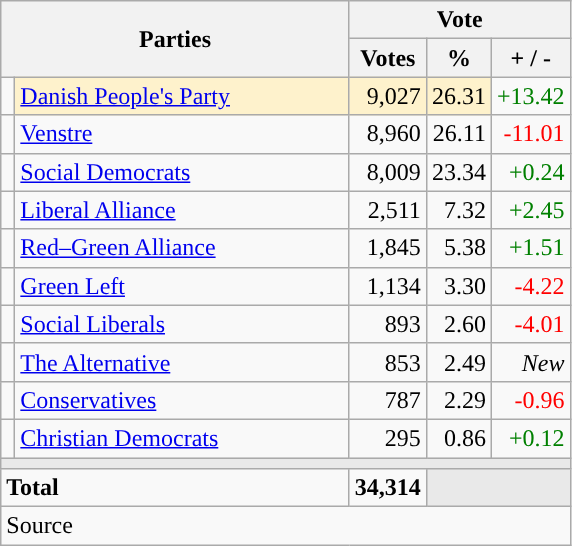<table class="wikitable" style="text-align:right;">
<tr>
<th style="text-align:centre;" rowspan="2" colspan="2" width="225">Parties</th>
<th colspan="3">Vote</th>
</tr>
<tr>
<th width="15">Votes</th>
<th width="15">%</th>
<th width="15">+ / -</th>
</tr>
<tr>
<td width="2" style="color:inherit;background:"></td>
<td bgcolor=#fef2cc  align="left"><a href='#'>Danish People's Party</a></td>
<td bgcolor=#fef2cc>9,027</td>
<td bgcolor=#fef2cc>26.31</td>
<td style=color:green;>+13.42</td>
</tr>
<tr>
<td width="2" style="color:inherit;background:"></td>
<td align="left"><a href='#'>Venstre</a></td>
<td>8,960</td>
<td>26.11</td>
<td style=color:red;>-11.01</td>
</tr>
<tr>
<td width="2" style="color:inherit;background:"></td>
<td align="left"><a href='#'>Social Democrats</a></td>
<td>8,009</td>
<td>23.34</td>
<td style=color:green;>+0.24</td>
</tr>
<tr>
<td width="2" style="color:inherit;background:"></td>
<td align="left"><a href='#'>Liberal Alliance</a></td>
<td>2,511</td>
<td>7.32</td>
<td style=color:green;>+2.45</td>
</tr>
<tr>
<td width="2" style="color:inherit;background:"></td>
<td align="left"><a href='#'>Red–Green Alliance</a></td>
<td>1,845</td>
<td>5.38</td>
<td style=color:green;>+1.51</td>
</tr>
<tr>
<td width="2" style="color:inherit;background:"></td>
<td align="left"><a href='#'>Green Left</a></td>
<td>1,134</td>
<td>3.30</td>
<td style=color:red;>-4.22</td>
</tr>
<tr>
<td width="2" style="color:inherit;background:"></td>
<td align="left"><a href='#'>Social Liberals</a></td>
<td>893</td>
<td>2.60</td>
<td style=color:red;>-4.01</td>
</tr>
<tr>
<td width="2" style="color:inherit;background:"></td>
<td align="left"><a href='#'>The Alternative</a></td>
<td>853</td>
<td>2.49</td>
<td><em>New</em></td>
</tr>
<tr>
<td width="2" style="color:inherit;background:"></td>
<td align="left"><a href='#'>Conservatives</a></td>
<td>787</td>
<td>2.29</td>
<td style=color:red;>-0.96</td>
</tr>
<tr>
<td width="2" style="color:inherit;background:"></td>
<td align="left"><a href='#'>Christian Democrats</a></td>
<td>295</td>
<td>0.86</td>
<td style=color:green;>+0.12</td>
</tr>
<tr>
<td colspan="7" bgcolor="#E9E9E9"></td>
</tr>
<tr>
<td align="left" colspan="2"><strong>Total</strong></td>
<td><strong>34,314</strong></td>
<td bgcolor="#E9E9E9" colspan="2"></td>
</tr>
<tr>
<td align="left" colspan="6">Source</td>
</tr>
</table>
